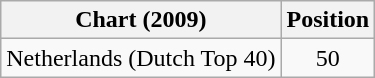<table class="wikitable">
<tr>
<th>Chart (2009)</th>
<th>Position</th>
</tr>
<tr>
<td>Netherlands (Dutch Top 40)</td>
<td align="center">50</td>
</tr>
</table>
